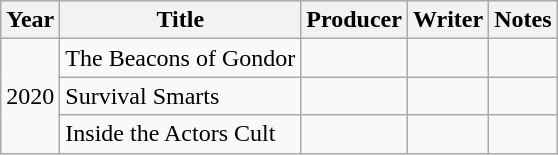<table class="wikitable">
<tr>
<th>Year</th>
<th>Title</th>
<th>Producer</th>
<th>Writer</th>
<th>Notes</th>
</tr>
<tr>
<td rowspan="3">2020</td>
<td>The Beacons of Gondor</td>
<td></td>
<td></td>
<td></td>
</tr>
<tr>
<td>Survival Smarts</td>
<td></td>
<td></td>
<td></td>
</tr>
<tr>
<td>Inside the Actors Cult</td>
<td></td>
<td></td>
<td></td>
</tr>
</table>
